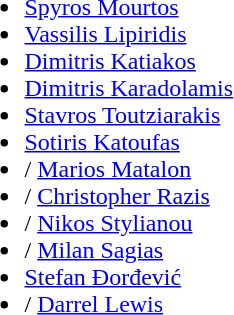<table>
<tr style="vertical-align: top;">
<td><br><ul><li> <a href='#'>Spyros Mourtos</a></li><li> <a href='#'>Vassilis Lipiridis</a></li><li> <a href='#'>Dimitris Katiakos</a></li><li> <a href='#'>Dimitris Karadolamis</a></li><li> <a href='#'>Stavros Toutziarakis</a></li><li> <a href='#'>Sotiris Katoufas</a></li><li>/ <a href='#'>Marios Matalon</a></li><li>/ <a href='#'>Christopher Razis</a></li><li>/ <a href='#'>Nikos Stylianou</a></li><li>/ <a href='#'>Milan Sagias</a></li><li> <a href='#'>Stefan Đorđević</a></li><li>/ <a href='#'>Darrel Lewis</a></li></ul></td>
</tr>
</table>
